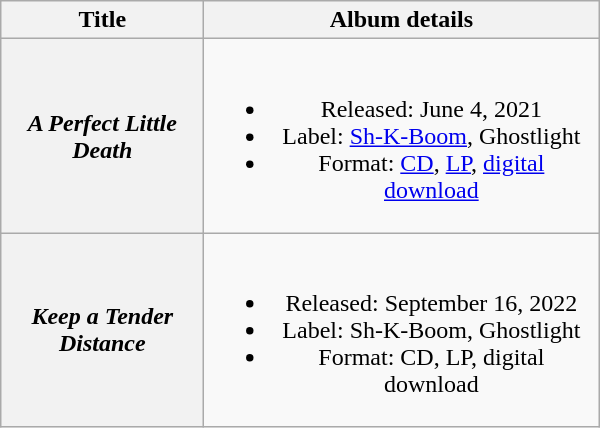<table class="wikitable plainrowheaders" style="text-align:center;">
<tr>
<th scope="col" style="width:8em;">Title</th>
<th scope="col" style="width:16em;">Album details</th>
</tr>
<tr>
<th scope="row"><em>A Perfect Little Death</em></th>
<td><br><ul><li>Released: June 4, 2021</li><li>Label: <a href='#'>Sh-K-Boom</a>, Ghostlight</li><li>Format: <a href='#'>CD</a>, <a href='#'>LP</a>, <a href='#'>digital download</a></li></ul></td>
</tr>
<tr>
<th scope="row"><em>Keep a Tender Distance</em></th>
<td><br><ul><li>Released: September 16, 2022</li><li>Label: Sh-K-Boom, Ghostlight</li><li>Format: CD, LP, digital download</li></ul></td>
</tr>
</table>
